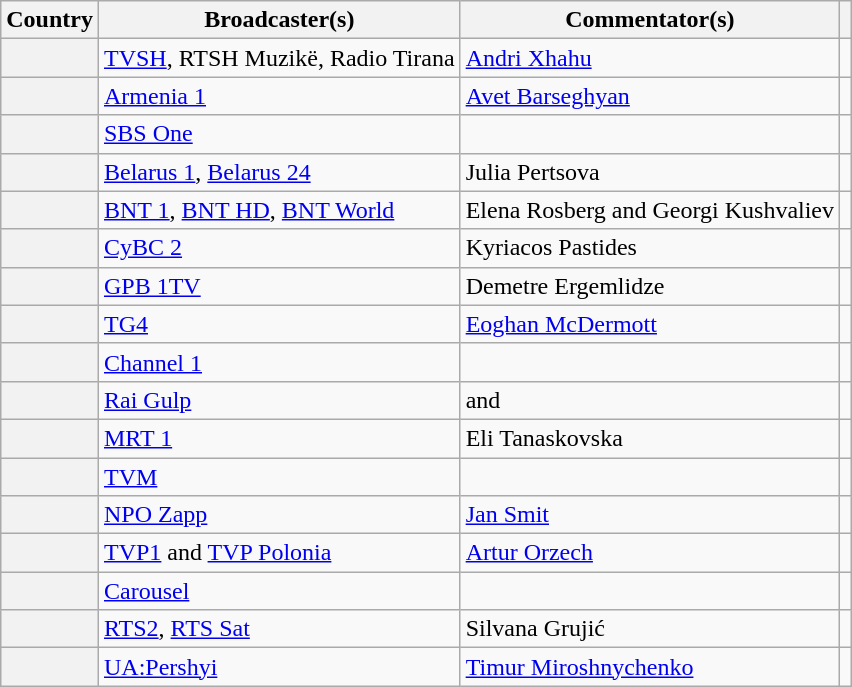<table class="wikitable plainrowheaders">
<tr>
<th scope="col">Country</th>
<th scope="col">Broadcaster(s)</th>
<th scope="col">Commentator(s)</th>
<th scope="col"></th>
</tr>
<tr>
<th scope="row"></th>
<td><a href='#'>TVSH</a>, RTSH Muzikë, Radio Tirana</td>
<td><a href='#'>Andri Xhahu</a></td>
<td></td>
</tr>
<tr>
<th scope="row"></th>
<td><a href='#'>Armenia 1</a></td>
<td><a href='#'>Avet Barseghyan</a></td>
<td></td>
</tr>
<tr>
<th scope="row"></th>
<td><a href='#'>SBS One</a></td>
<td></td>
<td></td>
</tr>
<tr>
<th scope="row"></th>
<td><a href='#'>Belarus 1</a>, <a href='#'>Belarus 24</a></td>
<td>Julia Pertsova</td>
<td></td>
</tr>
<tr>
<th scope="row"></th>
<td><a href='#'>BNT 1</a>, <a href='#'>BNT HD</a>, <a href='#'>BNT World</a></td>
<td>Elena Rosberg and Georgi Kushvaliev</td>
<td></td>
</tr>
<tr>
<th scope="row"></th>
<td><a href='#'>CyBC 2</a></td>
<td>Kyriacos Pastides</td>
<td></td>
</tr>
<tr>
<th scope="row"></th>
<td><a href='#'>GPB 1TV</a></td>
<td>Demetre Ergemlidze</td>
<td></td>
</tr>
<tr>
<th scope="row"></th>
<td><a href='#'>TG4</a></td>
<td><a href='#'>Eoghan McDermott</a></td>
<td></td>
</tr>
<tr>
<th scope="row"></th>
<td><a href='#'>Channel 1</a></td>
<td></td>
<td></td>
</tr>
<tr>
<th scope="row"></th>
<td><a href='#'>Rai Gulp</a></td>
<td> and </td>
<td></td>
</tr>
<tr>
<th scope="row"></th>
<td><a href='#'>MRT 1</a></td>
<td>Eli Tanaskovska</td>
<td></td>
</tr>
<tr>
<th scope="row"></th>
<td><a href='#'>TVM</a></td>
<td></td>
<td></td>
</tr>
<tr>
<th scope="row"></th>
<td><a href='#'>NPO Zapp</a></td>
<td><a href='#'>Jan Smit</a></td>
<td></td>
</tr>
<tr>
<th scope="row"></th>
<td><a href='#'>TVP1</a> and <a href='#'>TVP Polonia</a></td>
<td><a href='#'>Artur Orzech</a></td>
<td></td>
</tr>
<tr>
<th scope="row"></th>
<td><a href='#'>Carousel</a></td>
<td></td>
<td></td>
</tr>
<tr>
<th scope="row"></th>
<td><a href='#'>RTS2</a>, <a href='#'>RTS Sat</a></td>
<td>Silvana Grujić</td>
<td></td>
</tr>
<tr>
<th scope="row"></th>
<td><a href='#'>UA:Pershyi</a></td>
<td><a href='#'>Timur Miroshnychenko</a></td>
<td></td>
</tr>
</table>
